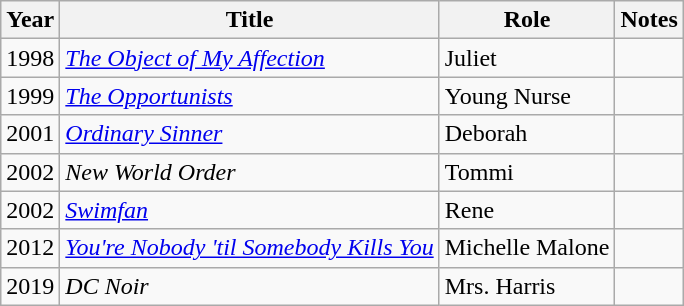<table class="wikitable sortable">
<tr>
<th>Year</th>
<th>Title</th>
<th>Role</th>
<th>Notes</th>
</tr>
<tr>
<td>1998</td>
<td><em><a href='#'>The Object of My Affection</a></em></td>
<td>Juliet</td>
<td></td>
</tr>
<tr>
<td>1999</td>
<td><em><a href='#'>The Opportunists</a></em></td>
<td>Young Nurse</td>
<td></td>
</tr>
<tr>
<td>2001</td>
<td><em><a href='#'>Ordinary Sinner</a></em></td>
<td>Deborah</td>
<td></td>
</tr>
<tr>
<td>2002</td>
<td><em>New World Order</em></td>
<td>Tommi</td>
<td></td>
</tr>
<tr>
<td>2002</td>
<td><em><a href='#'>Swimfan</a></em></td>
<td>Rene</td>
<td></td>
</tr>
<tr>
<td>2012</td>
<td><em><a href='#'>You're Nobody 'til Somebody Kills You</a></em></td>
<td>Michelle Malone</td>
<td></td>
</tr>
<tr>
<td>2019</td>
<td><em>DC Noir</em></td>
<td>Mrs. Harris</td>
<td></td>
</tr>
</table>
